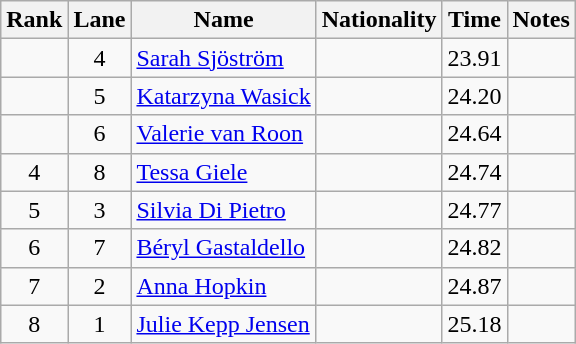<table class="wikitable sortable" style="text-align:center">
<tr>
<th>Rank</th>
<th>Lane</th>
<th>Name</th>
<th>Nationality</th>
<th>Time</th>
<th>Notes</th>
</tr>
<tr>
<td></td>
<td>4</td>
<td align=left><a href='#'>Sarah Sjöström</a></td>
<td align=left></td>
<td>23.91</td>
<td></td>
</tr>
<tr>
<td></td>
<td>5</td>
<td align=left><a href='#'>Katarzyna Wasick</a></td>
<td align=left></td>
<td>24.20</td>
<td></td>
</tr>
<tr>
<td></td>
<td>6</td>
<td align=left><a href='#'>Valerie van Roon</a></td>
<td align=left></td>
<td>24.64</td>
<td></td>
</tr>
<tr>
<td>4</td>
<td>8</td>
<td align=left><a href='#'>Tessa Giele</a></td>
<td align=left></td>
<td>24.74</td>
<td></td>
</tr>
<tr>
<td>5</td>
<td>3</td>
<td align=left><a href='#'>Silvia Di Pietro</a></td>
<td align=left></td>
<td>24.77</td>
<td></td>
</tr>
<tr>
<td>6</td>
<td>7</td>
<td align=left><a href='#'>Béryl Gastaldello</a></td>
<td align=left></td>
<td>24.82</td>
<td></td>
</tr>
<tr>
<td>7</td>
<td>2</td>
<td align=left><a href='#'>Anna Hopkin</a></td>
<td align=left></td>
<td>24.87</td>
<td></td>
</tr>
<tr>
<td>8</td>
<td>1</td>
<td align=left><a href='#'>Julie Kepp Jensen</a></td>
<td align=left></td>
<td>25.18</td>
<td></td>
</tr>
</table>
